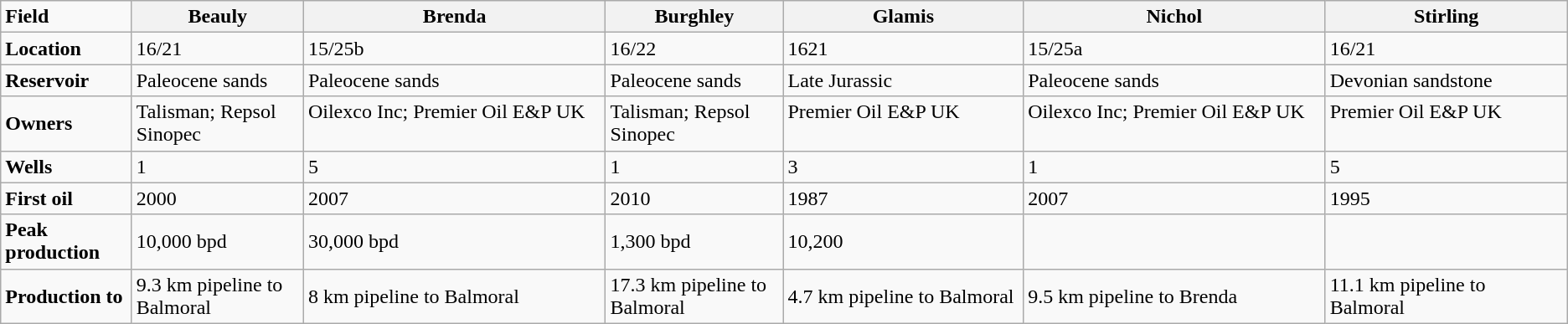<table class="wikitable">
<tr>
<td><strong>Field</strong></td>
<th>Beauly</th>
<th>Brenda</th>
<th>Burghley</th>
<th>Glamis</th>
<th>Nichol</th>
<th>Stirling</th>
</tr>
<tr>
<td><strong>Location</strong></td>
<td>16/21</td>
<td>15/25b</td>
<td>16/22</td>
<td>1621</td>
<td>15/25a</td>
<td>16/21</td>
</tr>
<tr>
<td><strong>Reservoir</strong></td>
<td>Paleocene sands</td>
<td>Paleocene sands</td>
<td>Paleocene sands</td>
<td>Late Jurassic</td>
<td>Paleocene sands</td>
<td>Devonian sandstone</td>
</tr>
<tr>
<td><strong>Owners</strong></td>
<td>Talisman; Repsol Sinopec</td>
<td>Oilexco Inc; Premier Oil E&P UK                                    </td>
<td>Talisman; Repsol Sinopec</td>
<td>Premier Oil E&P UK                                    </td>
<td>Oilexco Inc; Premier Oil E&P UK                                    </td>
<td>Premier Oil E&P UK                                    </td>
</tr>
<tr>
<td><strong>Wells</strong></td>
<td>1</td>
<td>5</td>
<td>1</td>
<td>3</td>
<td>1</td>
<td>5</td>
</tr>
<tr>
<td><strong>First oil</strong></td>
<td>2000</td>
<td>2007</td>
<td>2010</td>
<td>1987</td>
<td>2007</td>
<td>1995</td>
</tr>
<tr>
<td><strong>Peak production</strong></td>
<td>10,000 bpd</td>
<td>30,000 bpd</td>
<td>1,300 bpd</td>
<td>10,200</td>
<td></td>
<td></td>
</tr>
<tr>
<td><strong>Production to</strong></td>
<td>9.3 km pipeline to Balmoral</td>
<td>8 km pipeline to Balmoral</td>
<td>17.3 km pipeline to Balmoral</td>
<td>4.7 km pipeline to Balmoral</td>
<td>9.5 km pipeline to Brenda</td>
<td>11.1 km pipeline to Balmoral</td>
</tr>
</table>
